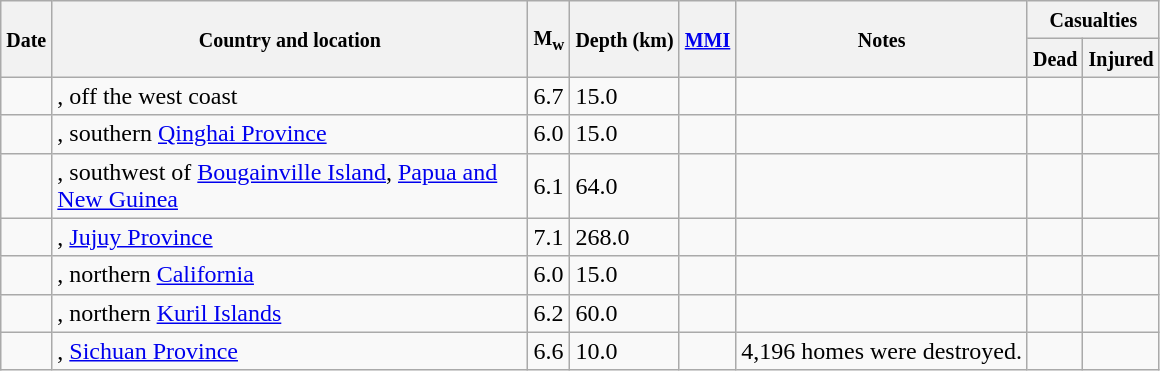<table class="wikitable sortable sort-under" style="border:1px black; margin-left:1em;">
<tr>
<th rowspan="2"><small>Date</small></th>
<th rowspan="2" style="width: 310px"><small>Country and location</small></th>
<th rowspan="2"><small>M<sub>w</sub></small></th>
<th rowspan="2"><small>Depth (km)</small></th>
<th rowspan="2"><small><a href='#'>MMI</a></small></th>
<th rowspan="2" class="unsortable"><small>Notes</small></th>
<th colspan="2"><small>Casualties</small></th>
</tr>
<tr>
<th><small>Dead</small></th>
<th><small>Injured</small></th>
</tr>
<tr>
<td></td>
<td>, off the west coast</td>
<td>6.7</td>
<td>15.0</td>
<td></td>
<td></td>
<td></td>
<td></td>
</tr>
<tr>
<td></td>
<td>, southern <a href='#'>Qinghai Province</a></td>
<td>6.0</td>
<td>15.0</td>
<td></td>
<td></td>
<td></td>
<td></td>
</tr>
<tr>
<td></td>
<td>, southwest of <a href='#'>Bougainville Island</a>, <a href='#'>Papua and New Guinea</a></td>
<td>6.1</td>
<td>64.0</td>
<td></td>
<td></td>
<td></td>
<td></td>
</tr>
<tr>
<td></td>
<td>, <a href='#'>Jujuy Province</a></td>
<td>7.1</td>
<td>268.0</td>
<td></td>
<td></td>
<td></td>
<td></td>
</tr>
<tr>
<td></td>
<td>, northern <a href='#'>California</a></td>
<td>6.0</td>
<td>15.0</td>
<td></td>
<td></td>
<td></td>
<td></td>
</tr>
<tr>
<td></td>
<td>, northern <a href='#'>Kuril Islands</a></td>
<td>6.2</td>
<td>60.0</td>
<td></td>
<td></td>
<td></td>
<td></td>
</tr>
<tr>
<td></td>
<td>, <a href='#'>Sichuan Province</a></td>
<td>6.6</td>
<td>10.0</td>
<td></td>
<td>4,196 homes were destroyed.</td>
<td></td>
<td></td>
</tr>
</table>
